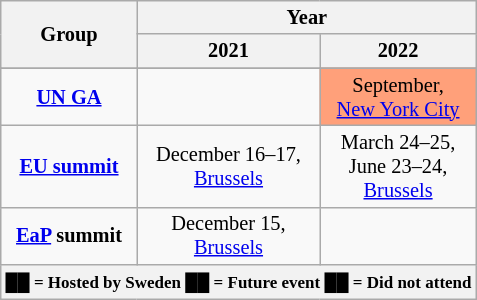<table class="wikitable" style="font-size:85%; text-align:center;">
<tr>
<th rowspan="2">Group</th>
<th colspan=2">Year</th>
</tr>
<tr>
<th>2021</th>
<th>2022</th>
</tr>
<tr>
</tr>
<tr>
<td><strong><a href='#'>UN GA</a></strong></td>
<td></td>
<td style="background:#ffa07a;">September,<br> <a href='#'>New York City</a></td>
</tr>
<tr>
<td><strong><a href='#'>EU summit</a></strong></td>
<td>December 16–17,<br> <a href='#'>Brussels</a></td>
<td>March 24–25,<br>June 23–24,<br> <a href='#'>Brussels</a></td>
</tr>
<tr>
<td><strong><a href='#'>EaP</a> summit</strong></td>
<td>December 15,<br> <a href='#'>Brussels</a></td>
<td></td>
</tr>
<tr>
<th colspan="53"><small><span>██</span> = Hosted by Sweden <span>██</span> = Future event <span>██</span> = Did not attend</small></th>
</tr>
</table>
